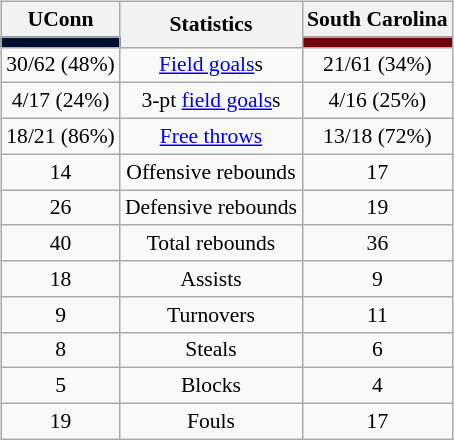<table style="width:100%;">
<tr>
<td valign=top align=right width=33%><br>













</td>
<td style="vertical-align:top; align:center; width:33%;"><br><table style="width:100%;">
<tr>
<td style="width=50%;"></td>
<td></td>
<td style="width=50%;"></td>
</tr>
</table>
<table class="wikitable" style="font-size:90%; text-align:center; margin:auto;" align=center>
<tr>
<th>UConn</th>
<th rowspan=2>Statistics</th>
<th>South Carolina</th>
</tr>
<tr>
<td style="background:#000E2F;"></td>
<td style="background:#73000A;"></td>
</tr>
<tr>
<td>30/62 (48%)</td>
<td><a href='#'>Field goals</a>s</td>
<td>21/61 (34%)</td>
</tr>
<tr>
<td>4/17 (24%)</td>
<td>3-pt <a href='#'>field goals</a>s</td>
<td>4/16 (25%)</td>
</tr>
<tr>
<td>18/21 (86%)</td>
<td><a href='#'>Free throws</a></td>
<td>13/18 (72%)</td>
</tr>
<tr>
<td>14</td>
<td>Offensive rebounds</td>
<td>17</td>
</tr>
<tr>
<td>26</td>
<td>Defensive rebounds</td>
<td>19</td>
</tr>
<tr>
<td>40</td>
<td>Total rebounds</td>
<td>36</td>
</tr>
<tr>
<td>18</td>
<td>Assists</td>
<td>9</td>
</tr>
<tr>
<td>9</td>
<td>Turnovers</td>
<td>11</td>
</tr>
<tr>
<td>8</td>
<td>Steals</td>
<td>6</td>
</tr>
<tr>
<td>5</td>
<td>Blocks</td>
<td>4</td>
</tr>
<tr>
<td>19</td>
<td>Fouls</td>
<td>17</td>
</tr>
</table>
</td>
<td style="vertical-align:top; align:left; width:33%;"><br>











</td>
</tr>
</table>
